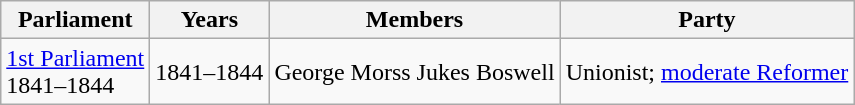<table class="wikitable">
<tr>
<th>Parliament</th>
<th>Years</th>
<th colspan="2">Members</th>
<th>Party</th>
</tr>
<tr>
<td><a href='#'>1st Parliament</a><br>1841–1844</td>
<td>1841–1844</td>
<td colspan="2">George Morss Jukes Boswell</td>
<td>Unionist;  <a href='#'>moderate Reformer</a></td>
</tr>
</table>
